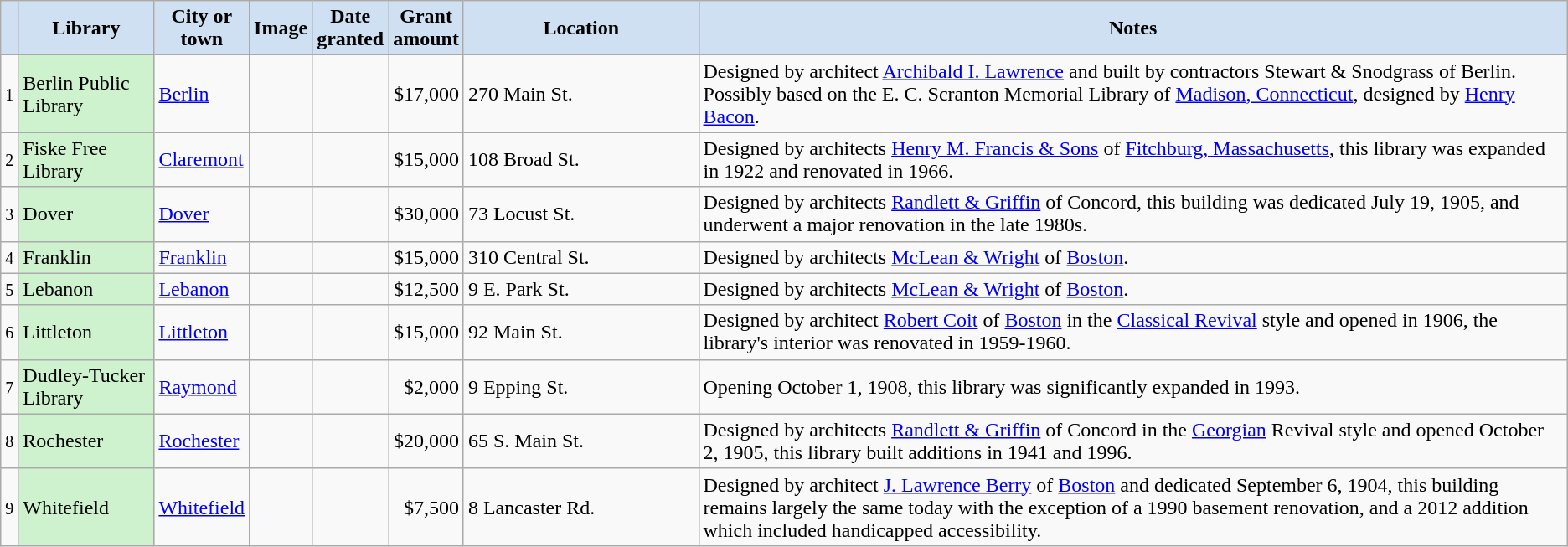<table class="wikitable sortable" align="center">
<tr>
<th style="background-color:#CEE0F2;"></th>
<th style="background-color:#CEE0F2;">Library</th>
<th style="background-color:#CEE0F2;">City or<br>town</th>
<th style="background-color:#CEE0F2;" class="unsortable">Image</th>
<th style="background-color:#CEE0F2;">Date<br>granted</th>
<th style="background-color:#CEE0F2;">Grant<br>amount</th>
<th style="background-color:#CEE0F2;" width=15%>Location</th>
<th style="background-color:#CEE0F2;" class="unsortable">Notes</th>
</tr>
<tr ->
<td align=center><small>1</small></td>
<td style=background-color:#CEF2CE;>Berlin Public Library</td>
<td><a href='#'>Berlin</a></td>
<td></td>
<td></td>
<td align=right>$17,000</td>
<td>270 Main St.<br><small></small></td>
<td>Designed by architect <a href='#'>Archibald I. Lawrence</a> and built by contractors Stewart & Snodgrass of Berlin. Possibly based on the E. C. Scranton Memorial Library of <a href='#'>Madison, Connecticut</a>, designed by <a href='#'>Henry Bacon</a>.</td>
</tr>
<tr ->
<td><small>2</small></td>
<td style=background-color:#CEF2CE;>Fiske Free Library</td>
<td><a href='#'>Claremont</a></td>
<td></td>
<td></td>
<td align=right>$15,000</td>
<td>108 Broad St.<br><small></small></td>
<td>Designed by architects <a href='#'>Henry M. Francis & Sons</a> of <a href='#'>Fitchburg, Massachusetts</a>, this library was expanded in 1922 and renovated in 1966.</td>
</tr>
<tr ->
<td align=center><small>3</small></td>
<td style=background-color:#CEF2CE;>Dover</td>
<td><a href='#'>Dover</a></td>
<td></td>
<td></td>
<td align=right>$30,000</td>
<td>73 Locust St.<br><small></small></td>
<td>Designed by architects <a href='#'>Randlett & Griffin</a> of Concord, this building was dedicated July 19, 1905, and underwent a major renovation in the late 1980s.</td>
</tr>
<tr ->
<td><small>4</small></td>
<td style=background-color:#CEF2CE;>Franklin</td>
<td><a href='#'>Franklin</a></td>
<td></td>
<td></td>
<td align=right>$15,000</td>
<td>310 Central St.<br><small></small></td>
<td>Designed by architects <a href='#'>McLean & Wright</a> of <a href='#'>Boston</a>.</td>
</tr>
<tr ->
<td><small>5</small></td>
<td style=background-color:#CEF2CE;>Lebanon</td>
<td><a href='#'>Lebanon</a></td>
<td></td>
<td></td>
<td align=right>$12,500</td>
<td>9 E. Park St.<br><small></small></td>
<td>Designed by architects <a href='#'>McLean & Wright</a> of <a href='#'>Boston</a>.</td>
</tr>
<tr ->
<td align=center><small>6</small></td>
<td style=background-color:#CEF2CE;>Littleton</td>
<td><a href='#'>Littleton</a></td>
<td></td>
<td></td>
<td align=right>$15,000</td>
<td>92 Main St.<br><small></small></td>
<td>Designed by architect <a href='#'>Robert Coit</a> of <a href='#'>Boston</a> in the <a href='#'>Classical Revival</a> style and opened in 1906, the library's interior was renovated in 1959-1960.</td>
</tr>
<tr ->
<td align=center><small>7</small></td>
<td style=background-color:#CEF2CE;>Dudley-Tucker Library</td>
<td><a href='#'>Raymond</a></td>
<td></td>
<td></td>
<td align=right>$2,000</td>
<td>9 Epping St.<br><small></small></td>
<td>Opening October 1, 1908, this library was significantly expanded in 1993.</td>
</tr>
<tr ->
<td><small>8</small></td>
<td style=background-color:#CEF2CE;>Rochester</td>
<td><a href='#'>Rochester</a></td>
<td></td>
<td></td>
<td align=right>$20,000</td>
<td>65 S. Main St.<br><small></small></td>
<td>Designed by architects <a href='#'>Randlett & Griffin</a> of Concord in the <a href='#'>Georgian</a> Revival style and opened October 2, 1905, this library built additions in 1941 and 1996.</td>
</tr>
<tr ->
<td align=center><small>9</small></td>
<td style=background-color:#CEF2CE;>Whitefield</td>
<td><a href='#'>Whitefield</a></td>
<td></td>
<td></td>
<td align=right>$7,500</td>
<td>8 Lancaster Rd.<br><small></small></td>
<td>Designed by architect <a href='#'>J. Lawrence Berry</a> of <a href='#'>Boston</a> and dedicated September 6, 1904, this building remains largely the same today with the exception of a 1990 basement renovation, and a 2012 addition which included handicapped accessibility.</td>
</tr>
</table>
